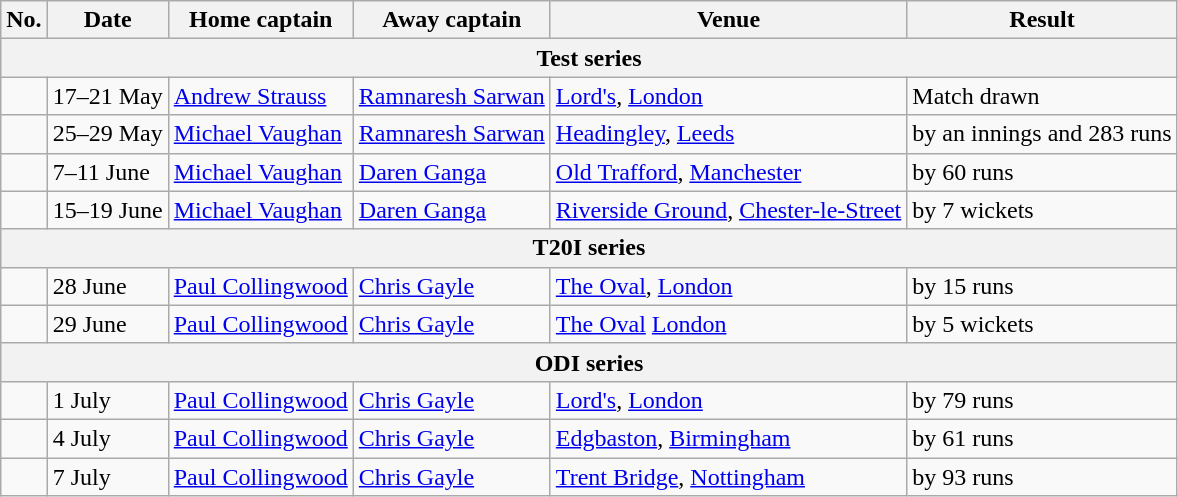<table class="wikitable">
<tr>
<th>No.</th>
<th>Date</th>
<th>Home captain</th>
<th>Away captain</th>
<th>Venue</th>
<th>Result</th>
</tr>
<tr>
<th colspan="6">Test series</th>
</tr>
<tr>
<td></td>
<td>17–21 May</td>
<td><a href='#'>Andrew Strauss</a></td>
<td><a href='#'>Ramnaresh Sarwan</a></td>
<td><a href='#'>Lord's</a>, <a href='#'>London</a></td>
<td>Match drawn</td>
</tr>
<tr>
<td></td>
<td>25–29 May</td>
<td><a href='#'>Michael Vaughan</a></td>
<td><a href='#'>Ramnaresh Sarwan</a></td>
<td><a href='#'>Headingley</a>, <a href='#'>Leeds</a></td>
<td> by an innings and 283 runs</td>
</tr>
<tr>
<td></td>
<td>7–11 June</td>
<td><a href='#'>Michael Vaughan</a></td>
<td><a href='#'>Daren Ganga</a></td>
<td><a href='#'>Old Trafford</a>, <a href='#'>Manchester</a></td>
<td> by 60 runs</td>
</tr>
<tr>
<td></td>
<td>15–19 June</td>
<td><a href='#'>Michael Vaughan</a></td>
<td><a href='#'>Daren Ganga</a></td>
<td><a href='#'>Riverside Ground</a>, <a href='#'>Chester-le-Street</a></td>
<td> by 7 wickets</td>
</tr>
<tr>
<th colspan="6">T20I series</th>
</tr>
<tr>
<td></td>
<td>28 June</td>
<td><a href='#'>Paul Collingwood</a></td>
<td><a href='#'>Chris Gayle</a></td>
<td><a href='#'>The Oval</a>, <a href='#'>London</a></td>
<td> by 15 runs</td>
</tr>
<tr>
<td></td>
<td>29 June</td>
<td><a href='#'>Paul Collingwood</a></td>
<td><a href='#'>Chris Gayle</a></td>
<td><a href='#'>The Oval</a> <a href='#'>London</a></td>
<td> by 5 wickets</td>
</tr>
<tr>
<th colspan="6">ODI series</th>
</tr>
<tr>
<td></td>
<td>1 July</td>
<td><a href='#'>Paul Collingwood</a></td>
<td><a href='#'>Chris Gayle</a></td>
<td><a href='#'>Lord's</a>, <a href='#'>London</a></td>
<td> by 79 runs</td>
</tr>
<tr>
<td></td>
<td>4 July</td>
<td><a href='#'>Paul Collingwood</a></td>
<td><a href='#'>Chris Gayle</a></td>
<td><a href='#'>Edgbaston</a>, <a href='#'>Birmingham</a></td>
<td> by 61 runs</td>
</tr>
<tr>
<td></td>
<td>7 July</td>
<td><a href='#'>Paul Collingwood</a></td>
<td><a href='#'>Chris Gayle</a></td>
<td><a href='#'>Trent Bridge</a>, <a href='#'>Nottingham</a></td>
<td> by 93 runs</td>
</tr>
</table>
